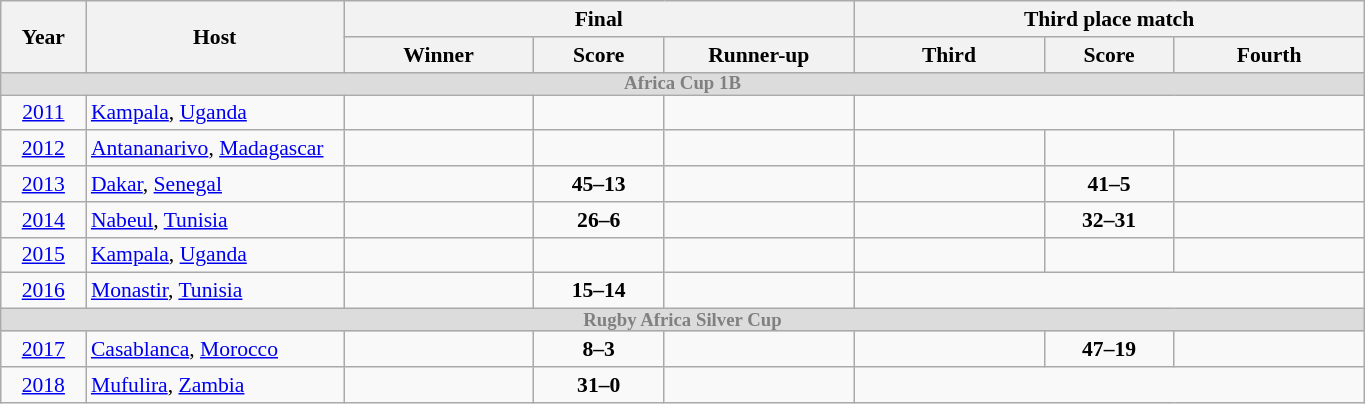<table class=wikitable style=font-size:90%;text-align:left>
<tr>
<th rowspan=2 width= 50>Year</th>
<th rowspan=2 width=165>Host</th>
<th colspan=3>Final</th>
<th colspan=3>Third place match</th>
</tr>
<tr>
<th width=120>Winner</th>
<th width=80>Score</th>
<th width=120>Runner-up</th>
<th width=120>Third</th>
<th width=80>Score</th>
<th width=120>Fourth</th>
</tr>
<tr style="background: #DCDCDC;">
<td colspan="100%" align=center style="line-height:9px; color:#808080; font-size:87%;"><strong>Africa Cup 1B</strong></td>
</tr>
<tr>
<td align=center><a href='#'>2011</a></td>
<td><a href='#'>Kampala</a>, <a href='#'>Uganda</a></td>
<td><strong></strong></td>
<td align=center></td>
<td></td>
<td align=center colspan=3></td>
</tr>
<tr>
<td align=center><a href='#'>2012</a></td>
<td><a href='#'>Antananarivo</a>, <a href='#'>Madagascar</a></td>
<td><strong></strong></td>
<td align=center></td>
<td></td>
<td></td>
<td align=center></td>
<td></td>
</tr>
<tr>
<td align=center><a href='#'>2013</a></td>
<td><a href='#'>Dakar</a>, <a href='#'>Senegal</a></td>
<td><strong></strong></td>
<td align=center><strong>45–13</strong></td>
<td></td>
<td></td>
<td align=center><strong>41–5</strong></td>
<td></td>
</tr>
<tr>
<td align=center><a href='#'>2014</a></td>
<td><a href='#'>Nabeul</a>, <a href='#'>Tunisia</a></td>
<td><strong></strong></td>
<td align=center><strong>26–6</strong></td>
<td></td>
<td></td>
<td align=center><strong>32–31</strong></td>
<td></td>
</tr>
<tr>
<td align=center><a href='#'>2015</a></td>
<td><a href='#'>Kampala</a>, <a href='#'>Uganda</a></td>
<td><strong></strong></td>
<td align=center></td>
<td></td>
<td></td>
<td align=center></td>
<td></td>
</tr>
<tr>
<td align=center><a href='#'>2016</a></td>
<td><a href='#'>Monastir</a>, <a href='#'>Tunisia</a></td>
<td><strong></strong></td>
<td align=center><strong>15–14</strong></td>
<td></td>
<td align=center colspan=3><em></em></td>
</tr>
<tr style="background: #DCDCDC;">
<td colspan="100%" align=center style="line-height:9px; color:#808080; font-size:87%;"><strong>Rugby Africa Silver Cup</strong></td>
</tr>
<tr>
<td align=center><a href='#'>2017</a></td>
<td><a href='#'>Casablanca</a>, <a href='#'>Morocco</a></td>
<td><strong></strong></td>
<td align=center><strong>8–3</strong></td>
<td></td>
<td></td>
<td align=center><strong>47–19</strong></td>
<td></td>
</tr>
<tr>
<td align=center><a href='#'>2018</a></td>
<td><a href='#'>Mufulira</a>, <a href='#'>Zambia</a></td>
<td><strong></strong></td>
<td align=center><strong>31–0</strong></td>
<td></td>
<td align=center colspan=3><em></em></td>
</tr>
</table>
